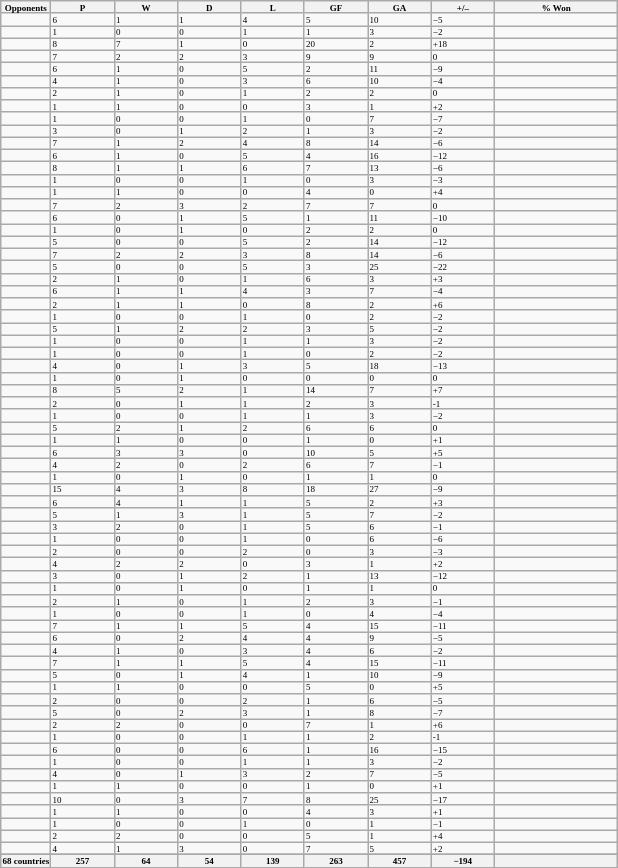<table class="wikitable sortable" style="font-size: 20%" style="text-align:center">
<tr>
<th scope="col">Opponents</th>
<th scope="col" width="40">P</th>
<th scope="col" width="40">W</th>
<th scope="col" width="40">D</th>
<th scope="col" width="40">L</th>
<th scope="col" width="40">GF</th>
<th scope="col" width="40">GA</th>
<th scope="col" width="40">+/–</th>
<th scope="col" width="80">% Won</th>
</tr>
<tr>
<td style="text-align:left;"></td>
<td>6</td>
<td>1</td>
<td>1</td>
<td>4</td>
<td>5</td>
<td>10</td>
<td>−5</td>
<td></td>
</tr>
<tr>
<td style="text-align:left;"></td>
<td>1</td>
<td>0</td>
<td>0</td>
<td>1</td>
<td>1</td>
<td>3</td>
<td>−2</td>
<td></td>
</tr>
<tr>
<td style="text-align:left;"></td>
<td>8</td>
<td>7</td>
<td>1</td>
<td>0</td>
<td>20</td>
<td>2</td>
<td>+18</td>
<td></td>
</tr>
<tr>
<td style="text-align:left;"></td>
<td>7</td>
<td>2</td>
<td>2</td>
<td>3</td>
<td>9</td>
<td>9</td>
<td>0</td>
<td></td>
</tr>
<tr>
<td style="text-align:left;"></td>
<td>6</td>
<td>1</td>
<td>0</td>
<td>5</td>
<td>2</td>
<td>11</td>
<td>−9</td>
<td></td>
</tr>
<tr>
<td style="text-align:left;"></td>
<td>4</td>
<td>1</td>
<td>0</td>
<td>3</td>
<td>6</td>
<td>10</td>
<td>−4</td>
<td></td>
</tr>
<tr>
<td style="text-align:left;"></td>
<td>2</td>
<td>1</td>
<td>0</td>
<td>1</td>
<td>2</td>
<td>2</td>
<td>0</td>
<td></td>
</tr>
<tr>
<td style="text-align:left;"></td>
<td>1</td>
<td>1</td>
<td>0</td>
<td>0</td>
<td>3</td>
<td>1</td>
<td>+2</td>
<td></td>
</tr>
<tr>
<td style="text-align:left;"></td>
<td>1</td>
<td>0</td>
<td>0</td>
<td>1</td>
<td>0</td>
<td>7</td>
<td>−7</td>
<td></td>
</tr>
<tr>
<td style="text-align:left;"></td>
<td>3</td>
<td>0</td>
<td>1</td>
<td>2</td>
<td>1</td>
<td>3</td>
<td>−2</td>
<td></td>
</tr>
<tr>
<td style="text-align:left;"></td>
<td>7</td>
<td>1</td>
<td>2</td>
<td>4</td>
<td>8</td>
<td>14</td>
<td>−6</td>
<td></td>
</tr>
<tr>
<td style="text-align:left;"></td>
<td>6</td>
<td>1</td>
<td>0</td>
<td>5</td>
<td>4</td>
<td>16</td>
<td>−12</td>
<td></td>
</tr>
<tr>
<td style="text-align:left;"></td>
<td>8</td>
<td>1</td>
<td>1</td>
<td>6</td>
<td>7</td>
<td>13</td>
<td>−6</td>
<td></td>
</tr>
<tr>
<td style="text-align:left;"></td>
<td>1</td>
<td>0</td>
<td>0</td>
<td>1</td>
<td>0</td>
<td>3</td>
<td>−3</td>
<td></td>
</tr>
<tr>
<td style="text-align:left;"></td>
<td>1</td>
<td>1</td>
<td>0</td>
<td>0</td>
<td>4</td>
<td>0</td>
<td>+4</td>
<td></td>
</tr>
<tr>
<td style="text-align:left;"></td>
<td>7</td>
<td>2</td>
<td>3</td>
<td>2</td>
<td>7</td>
<td>7</td>
<td>0</td>
<td></td>
</tr>
<tr>
<td style="text-align:left;"></td>
<td>6</td>
<td>0</td>
<td>1</td>
<td>5</td>
<td>1</td>
<td>11</td>
<td>−10</td>
<td></td>
</tr>
<tr>
<td style="text-align:left;"></td>
<td>1</td>
<td>0</td>
<td>1</td>
<td>0</td>
<td>2</td>
<td>2</td>
<td>0</td>
<td></td>
</tr>
<tr>
<td style="text-align:left;"></td>
<td>5</td>
<td>0</td>
<td>0</td>
<td>5</td>
<td>2</td>
<td>14</td>
<td>−12</td>
<td></td>
</tr>
<tr>
<td style="text-align:left;"></td>
<td>7</td>
<td>2</td>
<td>2</td>
<td>3</td>
<td>8</td>
<td>14</td>
<td>−6</td>
<td></td>
</tr>
<tr>
<td style="text-align:left;"></td>
<td>5</td>
<td>0</td>
<td>0</td>
<td>5</td>
<td>3</td>
<td>25</td>
<td>−22</td>
<td></td>
</tr>
<tr>
<td style="text-align:left;"></td>
<td>2</td>
<td>1</td>
<td>0</td>
<td>1</td>
<td>6</td>
<td>3</td>
<td>+3</td>
<td></td>
</tr>
<tr>
<td style="text-align:left;"></td>
<td>6</td>
<td>1</td>
<td>1</td>
<td>4</td>
<td>3</td>
<td>7</td>
<td>−4</td>
<td></td>
</tr>
<tr>
<td style="text-align:left;"></td>
<td>2</td>
<td>1</td>
<td>1</td>
<td>0</td>
<td>8</td>
<td>2</td>
<td>+6</td>
<td></td>
</tr>
<tr>
<td style="text-align:left;"></td>
<td>1</td>
<td>0</td>
<td>0</td>
<td>1</td>
<td>0</td>
<td>2</td>
<td>−2</td>
<td></td>
</tr>
<tr>
<td style="text-align:left;"></td>
<td>5</td>
<td>1</td>
<td>2</td>
<td>2</td>
<td>3</td>
<td>5</td>
<td>−2</td>
<td></td>
</tr>
<tr>
<td style="text-align:left;"></td>
<td>1</td>
<td>0</td>
<td>0</td>
<td>1</td>
<td>1</td>
<td>3</td>
<td>−2</td>
<td></td>
</tr>
<tr>
<td style="text-align:left;"></td>
<td>1</td>
<td>0</td>
<td>0</td>
<td>1</td>
<td>0</td>
<td>2</td>
<td>−2</td>
<td></td>
</tr>
<tr>
<td style="text-align:left;"></td>
<td>4</td>
<td>0</td>
<td>1</td>
<td>3</td>
<td>5</td>
<td>18</td>
<td>−13</td>
<td></td>
</tr>
<tr>
<td style="text-align:left;"></td>
<td>1</td>
<td>0</td>
<td>1</td>
<td>0</td>
<td>0</td>
<td>0</td>
<td>0</td>
<td></td>
</tr>
<tr>
<td style="text-align:left;"></td>
<td>8</td>
<td>5</td>
<td>2</td>
<td>1</td>
<td>14</td>
<td>7</td>
<td>+7</td>
<td></td>
</tr>
<tr>
<td style="text-align:left;"></td>
<td>2</td>
<td>0</td>
<td>1</td>
<td>1</td>
<td>2</td>
<td>3</td>
<td>-1</td>
<td></td>
</tr>
<tr>
<td style="text-align:left;"></td>
<td>1</td>
<td>0</td>
<td>0</td>
<td>1</td>
<td>1</td>
<td>3</td>
<td>−2</td>
<td></td>
</tr>
<tr>
<td style="text-align:left;"></td>
<td>5</td>
<td>2</td>
<td>1</td>
<td>2</td>
<td>6</td>
<td>6</td>
<td>0</td>
<td></td>
</tr>
<tr>
<td style="text-align:left;"></td>
<td>1</td>
<td>1</td>
<td>0</td>
<td>0</td>
<td>1</td>
<td>0</td>
<td>+1</td>
<td></td>
</tr>
<tr>
<td style="text-align:left;"></td>
<td>6</td>
<td>3</td>
<td>3</td>
<td>0</td>
<td>10</td>
<td>5</td>
<td>+5</td>
<td></td>
</tr>
<tr>
<td style="text-align:left;"></td>
<td>4</td>
<td>2</td>
<td>0</td>
<td>2</td>
<td>6</td>
<td>7</td>
<td>−1</td>
<td></td>
</tr>
<tr>
<td style="text-align:left;"></td>
<td>1</td>
<td>0</td>
<td>1</td>
<td>0</td>
<td>1</td>
<td>1</td>
<td>0</td>
<td></td>
</tr>
<tr>
<td style="text-align:left;"></td>
<td>15</td>
<td>4</td>
<td>3</td>
<td>8</td>
<td>18</td>
<td>27</td>
<td>−9</td>
<td></td>
</tr>
<tr>
<td style="text-align:left;"></td>
<td>6</td>
<td>4</td>
<td>1</td>
<td>1</td>
<td>5</td>
<td>2</td>
<td>+3</td>
<td></td>
</tr>
<tr>
<td style="text-align:left;"></td>
<td>5</td>
<td>1</td>
<td>3</td>
<td>1</td>
<td>5</td>
<td>7</td>
<td>−2</td>
<td></td>
</tr>
<tr>
<td style="text-align:left;"></td>
<td>3</td>
<td>2</td>
<td>0</td>
<td>1</td>
<td>5</td>
<td>6</td>
<td>−1</td>
<td></td>
</tr>
<tr>
<td style="text-align:left;"></td>
<td>1</td>
<td>0</td>
<td>0</td>
<td>1</td>
<td>0</td>
<td>6</td>
<td>−6</td>
<td></td>
</tr>
<tr>
<td style="text-align:left;"></td>
<td>2</td>
<td>0</td>
<td>0</td>
<td>2</td>
<td>0</td>
<td>3</td>
<td>−3</td>
<td></td>
</tr>
<tr>
<td style="text-align:left;"></td>
<td>4</td>
<td>2</td>
<td>2</td>
<td>0</td>
<td>3</td>
<td>1</td>
<td>+2</td>
<td></td>
</tr>
<tr>
<td style="text-align:left;"></td>
<td>3</td>
<td>0</td>
<td>1</td>
<td>2</td>
<td>1</td>
<td>13</td>
<td>−12</td>
<td></td>
</tr>
<tr>
<td style="text-align:left;"></td>
<td>1</td>
<td>0</td>
<td>1</td>
<td>0</td>
<td>1</td>
<td>1</td>
<td>0</td>
<td></td>
</tr>
<tr>
<td style="text-align:left;"></td>
<td>2</td>
<td>1</td>
<td>0</td>
<td>1</td>
<td>2</td>
<td>3</td>
<td>−1</td>
<td></td>
</tr>
<tr>
<td style="text-align:left;"></td>
<td>1</td>
<td>0</td>
<td>0</td>
<td>1</td>
<td>0</td>
<td>4</td>
<td>−4</td>
<td></td>
</tr>
<tr>
<td style="text-align:left;"></td>
<td>7</td>
<td>1</td>
<td>1</td>
<td>5</td>
<td>4</td>
<td>15</td>
<td>−11</td>
<td></td>
</tr>
<tr>
<td style="text-align:left;"></td>
<td>6</td>
<td>0</td>
<td>2</td>
<td>4</td>
<td>4</td>
<td>9</td>
<td>−5</td>
<td></td>
</tr>
<tr>
<td style="text-align:left;"></td>
<td>4</td>
<td>1</td>
<td>0</td>
<td>3</td>
<td>4</td>
<td>6</td>
<td>−2</td>
<td></td>
</tr>
<tr>
<td style="text-align:left;"></td>
<td>7</td>
<td>1</td>
<td>1</td>
<td>5</td>
<td>4</td>
<td>15</td>
<td>−11</td>
<td></td>
</tr>
<tr>
<td style="text-align:left;"></td>
<td>5</td>
<td>0</td>
<td>1</td>
<td>4</td>
<td>1</td>
<td>10</td>
<td>−9</td>
<td></td>
</tr>
<tr>
<td style="text-align:left;"></td>
<td>1</td>
<td>1</td>
<td>0</td>
<td>0</td>
<td>5</td>
<td>0</td>
<td>+5</td>
<td></td>
</tr>
<tr>
<td style="text-align:left;"></td>
<td>2</td>
<td>0</td>
<td>0</td>
<td>2</td>
<td>1</td>
<td>6</td>
<td>−5</td>
<td></td>
</tr>
<tr>
<td style="text-align:left;"></td>
<td>5</td>
<td>0</td>
<td>2</td>
<td>3</td>
<td>1</td>
<td>8</td>
<td>−7</td>
<td></td>
</tr>
<tr>
<td style="text-align:left;"></td>
<td>2</td>
<td>2</td>
<td>0</td>
<td>0</td>
<td>7</td>
<td>1</td>
<td>+6</td>
<td></td>
</tr>
<tr>
<td style="text-align:left;"></td>
<td>1</td>
<td>0</td>
<td>0</td>
<td>1</td>
<td>1</td>
<td>2</td>
<td>-1</td>
<td></td>
</tr>
<tr>
<td style="text-align:left;"></td>
<td>6</td>
<td>0</td>
<td>0</td>
<td>6</td>
<td>1</td>
<td>16</td>
<td>−15</td>
<td></td>
</tr>
<tr>
<td style="text-align:left;"></td>
<td>1</td>
<td>0</td>
<td>0</td>
<td>1</td>
<td>1</td>
<td>3</td>
<td>−2</td>
<td></td>
</tr>
<tr>
<td style="text-align:left;"></td>
<td>4</td>
<td>0</td>
<td>1</td>
<td>3</td>
<td>2</td>
<td>7</td>
<td>−5</td>
<td></td>
</tr>
<tr>
<td style="text-align:left;"></td>
<td>1</td>
<td>1</td>
<td>0</td>
<td>0</td>
<td>1</td>
<td>0</td>
<td>+1</td>
<td></td>
</tr>
<tr>
<td style="text-align:left;"></td>
<td>10</td>
<td>0</td>
<td>3</td>
<td>7</td>
<td>8</td>
<td>25</td>
<td>−17</td>
<td></td>
</tr>
<tr>
<td style="text-align:left;"></td>
<td>1</td>
<td>1</td>
<td>0</td>
<td>0</td>
<td>4</td>
<td>3</td>
<td>+1</td>
<td></td>
</tr>
<tr>
<td style="text-align:left;"></td>
<td>1</td>
<td>0</td>
<td>0</td>
<td>1</td>
<td>0</td>
<td>1</td>
<td>−1</td>
<td></td>
</tr>
<tr>
<td style="text-align:left;"></td>
<td>2</td>
<td>2</td>
<td>0</td>
<td>0</td>
<td>5</td>
<td>1</td>
<td>+4</td>
<td></td>
</tr>
<tr>
<td style="text-align:left;"></td>
<td>4</td>
<td>1</td>
<td>3</td>
<td>0</td>
<td>7</td>
<td>5</td>
<td>+2</td>
<td></td>
</tr>
<tr>
</tr>
<tr class="sortbottom">
<th>68 countries</th>
<th>257</th>
<th>64</th>
<th>54</th>
<th>139</th>
<th>263</th>
<th>457</th>
<th>−194</th>
<th></th>
</tr>
</table>
